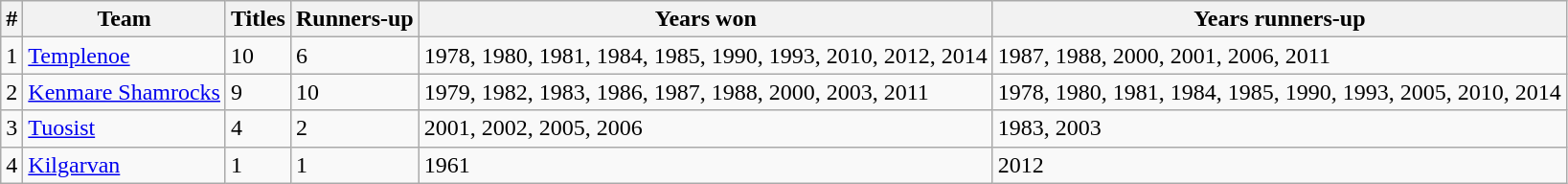<table class="wikitable">
<tr>
<th>#</th>
<th>Team</th>
<th>Titles</th>
<th>Runners-up</th>
<th>Years won</th>
<th>Years runners-up</th>
</tr>
<tr>
<td>1</td>
<td> <a href='#'>Templenoe</a></td>
<td>10</td>
<td>6</td>
<td>1978, 1980, 1981, 1984, 1985, 1990, 1993, 2010, 2012, 2014</td>
<td>1987, 1988, 2000, 2001, 2006, 2011</td>
</tr>
<tr>
<td>2</td>
<td> <a href='#'>Kenmare Shamrocks</a></td>
<td>9</td>
<td>10</td>
<td>1979, 1982, 1983, 1986, 1987, 1988, 2000, 2003, 2011</td>
<td>1978, 1980, 1981, 1984, 1985, 1990, 1993, 2005, 2010, 2014</td>
</tr>
<tr>
<td>3</td>
<td> <a href='#'>Tuosist</a></td>
<td>4</td>
<td>2</td>
<td>2001, 2002, 2005, 2006</td>
<td>1983, 2003</td>
</tr>
<tr>
<td>4</td>
<td> <a href='#'>Kilgarvan</a></td>
<td>1</td>
<td>1</td>
<td>1961</td>
<td>2012</td>
</tr>
</table>
